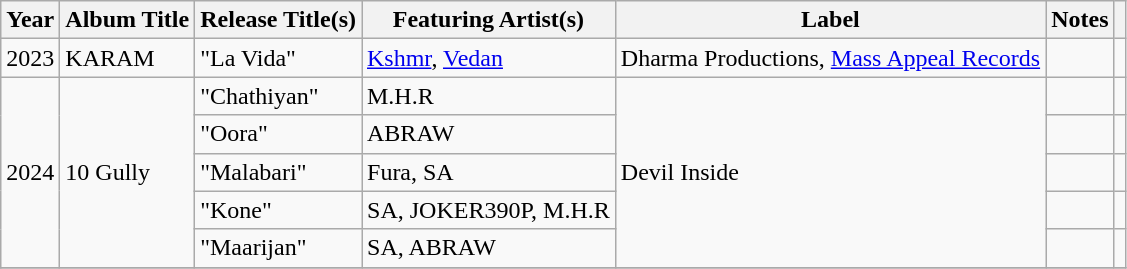<table class="wikitable sortable">
<tr>
<th>Year</th>
<th>Album Title</th>
<th>Release Title(s)</th>
<th>Featuring Artist(s)</th>
<th>Label</th>
<th>Notes</th>
<th></th>
</tr>
<tr>
<td>2023</td>
<td>KARAM</td>
<td>"La Vida"</td>
<td><a href='#'>Kshmr</a>, <a href='#'>Vedan</a></td>
<td>Dharma Productions, <a href='#'>Mass Appeal Records</a></td>
<td></td>
<td></td>
</tr>
<tr>
<td rowspan="5">2024</td>
<td rowspan="5">10 Gully</td>
<td>"Chathiyan"</td>
<td>M.H.R</td>
<td rowspan="5">Devil Inside</td>
<td></td>
<td></td>
</tr>
<tr>
<td>"Oora"</td>
<td>ABRAW</td>
<td></td>
<td></td>
</tr>
<tr>
<td>"Malabari"</td>
<td>Fura, SA</td>
<td></td>
<td></td>
</tr>
<tr>
<td>"Kone"</td>
<td>SA, JOKER390P, M.H.R</td>
<td></td>
<td></td>
</tr>
<tr>
<td>"Maarijan"</td>
<td>SA, ABRAW</td>
<td></td>
<td></td>
</tr>
<tr>
</tr>
</table>
